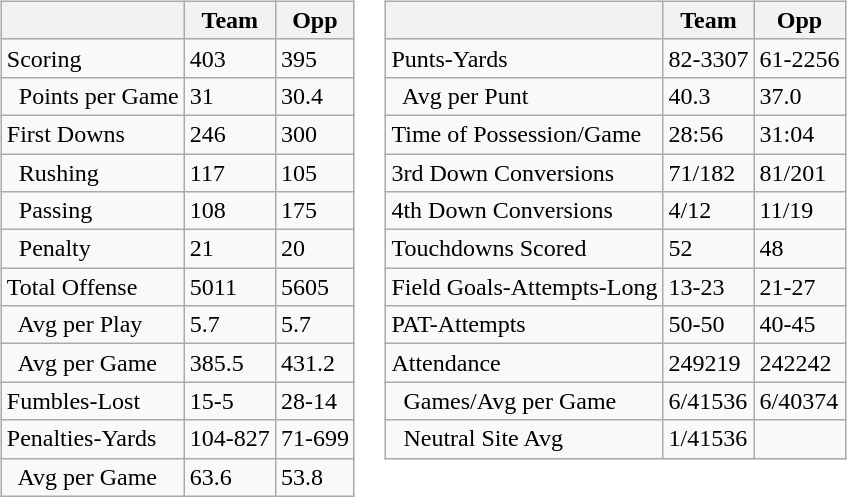<table>
<tr>
<td valign="top"><br><table class="wikitable" style="white-space:nowrap;">
<tr>
<th></th>
<th>Team</th>
<th>Opp</th>
</tr>
<tr>
<td>Scoring</td>
<td>403</td>
<td>395</td>
</tr>
<tr>
<td>  Points per Game</td>
<td>31</td>
<td>30.4</td>
</tr>
<tr>
<td>First Downs</td>
<td>246</td>
<td>300</td>
</tr>
<tr>
<td>  Rushing</td>
<td>117</td>
<td>105</td>
</tr>
<tr>
<td>  Passing</td>
<td>108</td>
<td>175</td>
</tr>
<tr>
<td>  Penalty</td>
<td>21</td>
<td>20</td>
</tr>
<tr>
<td>Total Offense</td>
<td>5011</td>
<td>5605</td>
</tr>
<tr>
<td>  Avg per Play</td>
<td>5.7</td>
<td>5.7</td>
</tr>
<tr>
<td>  Avg per Game</td>
<td>385.5</td>
<td>431.2</td>
</tr>
<tr>
<td>Fumbles-Lost</td>
<td>15-5</td>
<td>28-14</td>
</tr>
<tr>
<td>Penalties-Yards</td>
<td>104-827</td>
<td>71-699</td>
</tr>
<tr>
<td>  Avg per Game</td>
<td>63.6</td>
<td>53.8</td>
</tr>
</table>
</td>
<td valign="top"><br><table class="wikitable" style="white-space:nowrap;">
<tr>
<th></th>
<th>Team</th>
<th>Opp</th>
</tr>
<tr>
<td>Punts-Yards</td>
<td>82-3307</td>
<td>61-2256</td>
</tr>
<tr>
<td>  Avg per Punt</td>
<td>40.3</td>
<td>37.0</td>
</tr>
<tr>
<td>Time of Possession/Game</td>
<td>28:56</td>
<td>31:04</td>
</tr>
<tr>
<td>3rd Down Conversions</td>
<td>71/182</td>
<td>81/201</td>
</tr>
<tr>
<td>4th Down Conversions</td>
<td>4/12</td>
<td>11/19</td>
</tr>
<tr>
<td>Touchdowns Scored</td>
<td>52</td>
<td>48</td>
</tr>
<tr>
<td>Field Goals-Attempts-Long</td>
<td>13-23</td>
<td>21-27</td>
</tr>
<tr>
<td>PAT-Attempts</td>
<td>50-50</td>
<td>40-45</td>
</tr>
<tr>
<td>Attendance</td>
<td>249219</td>
<td>242242</td>
</tr>
<tr>
<td>  Games/Avg per Game</td>
<td>6/41536</td>
<td>6/40374</td>
</tr>
<tr>
<td>  Neutral Site Avg</td>
<td>1/41536</td>
</tr>
</table>
</td>
</tr>
</table>
